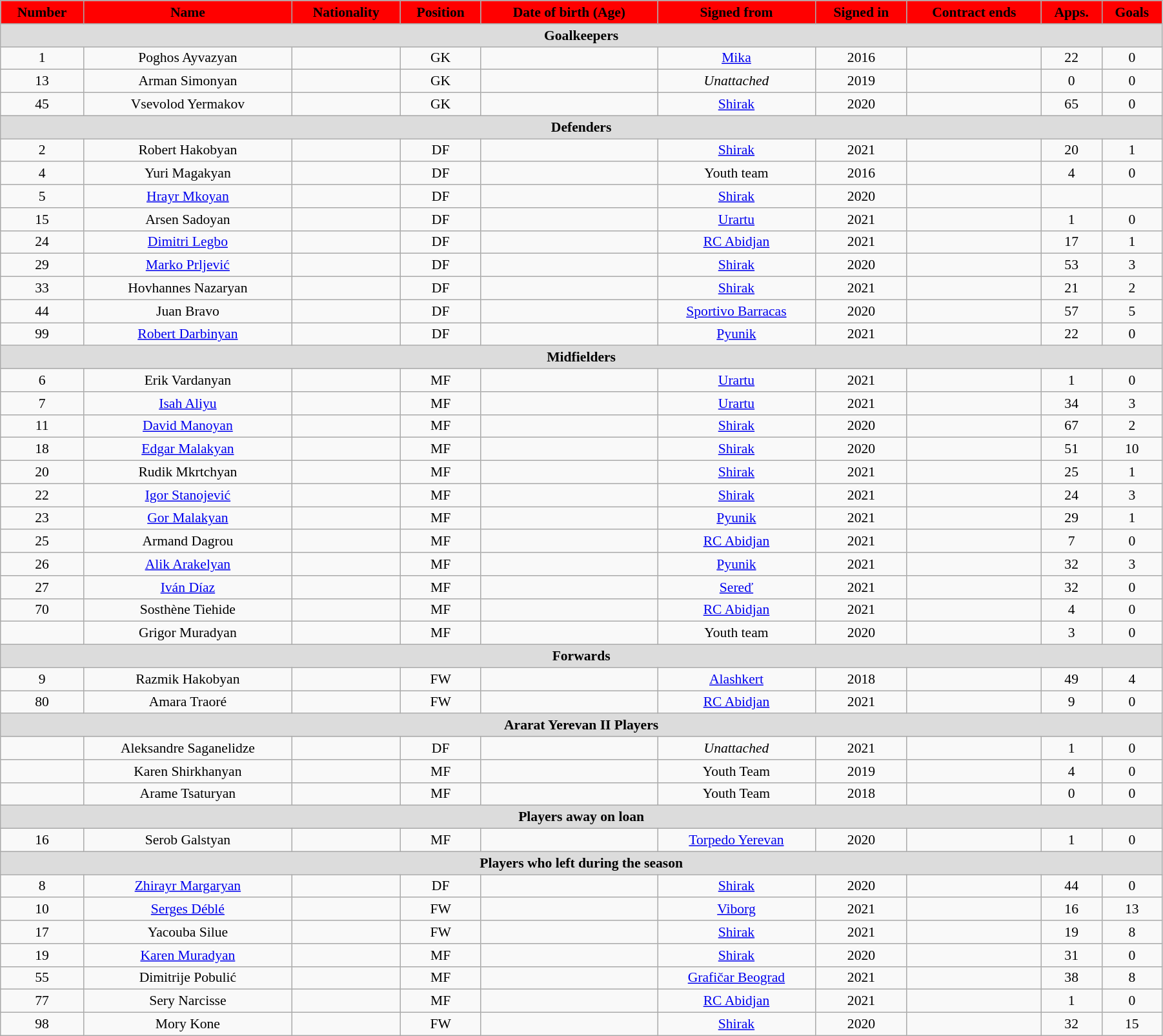<table class="wikitable"  style="text-align:center; font-size:90%; width:95%;">
<tr>
<th style="background:#FF0000; color:#000000; text-align:center;">Number</th>
<th style="background:#FF0000; color:#000000; text-align:center;">Name</th>
<th style="background:#FF0000; color:#000000; text-align:center;">Nationality</th>
<th style="background:#FF0000; color:#000000; text-align:center;">Position</th>
<th style="background:#FF0000; color:#000000; text-align:center;">Date of birth (Age)</th>
<th style="background:#FF0000; color:#000000; text-align:center;">Signed from</th>
<th style="background:#FF0000; color:#000000; text-align:center;">Signed in</th>
<th style="background:#FF0000; color:#000000; text-align:center;">Contract ends</th>
<th style="background:#FF0000; color:#000000; text-align:center;">Apps.</th>
<th style="background:#FF0000; color:#000000; text-align:center;">Goals</th>
</tr>
<tr>
<th colspan="11"  style="background:#dcdcdc; text-align:center;">Goalkeepers</th>
</tr>
<tr>
<td>1</td>
<td>Poghos Ayvazyan</td>
<td></td>
<td>GK</td>
<td></td>
<td><a href='#'>Mika</a></td>
<td>2016</td>
<td></td>
<td>22</td>
<td>0</td>
</tr>
<tr>
<td>13</td>
<td>Arman Simonyan</td>
<td></td>
<td>GK</td>
<td></td>
<td><em>Unattached</em></td>
<td>2019</td>
<td></td>
<td>0</td>
<td>0</td>
</tr>
<tr>
<td>45</td>
<td>Vsevolod Yermakov</td>
<td></td>
<td>GK</td>
<td></td>
<td><a href='#'>Shirak</a></td>
<td>2020</td>
<td></td>
<td>65</td>
<td>0</td>
</tr>
<tr>
<th colspan="11"  style="background:#dcdcdc; text-align:center;">Defenders</th>
</tr>
<tr>
<td>2</td>
<td>Robert Hakobyan</td>
<td></td>
<td>DF</td>
<td></td>
<td><a href='#'>Shirak</a></td>
<td>2021</td>
<td></td>
<td>20</td>
<td>1</td>
</tr>
<tr>
<td>4</td>
<td>Yuri Magakyan</td>
<td></td>
<td>DF</td>
<td></td>
<td>Youth team</td>
<td>2016</td>
<td></td>
<td>4</td>
<td>0</td>
</tr>
<tr>
<td>5</td>
<td><a href='#'>Hrayr Mkoyan</a></td>
<td></td>
<td>DF</td>
<td></td>
<td><a href='#'>Shirak</a></td>
<td>2020</td>
<td></td>
<td></td>
<td></td>
</tr>
<tr>
<td>15</td>
<td>Arsen Sadoyan</td>
<td></td>
<td>DF</td>
<td></td>
<td><a href='#'>Urartu</a></td>
<td>2021</td>
<td></td>
<td>1</td>
<td>0</td>
</tr>
<tr>
<td>24</td>
<td><a href='#'>Dimitri Legbo</a></td>
<td></td>
<td>DF</td>
<td></td>
<td><a href='#'>RC Abidjan</a></td>
<td>2021</td>
<td></td>
<td>17</td>
<td>1</td>
</tr>
<tr>
<td>29</td>
<td><a href='#'>Marko Prljević</a></td>
<td></td>
<td>DF</td>
<td></td>
<td><a href='#'>Shirak</a></td>
<td>2020</td>
<td></td>
<td>53</td>
<td>3</td>
</tr>
<tr>
<td>33</td>
<td>Hovhannes Nazaryan</td>
<td></td>
<td>DF</td>
<td></td>
<td><a href='#'>Shirak</a></td>
<td>2021</td>
<td></td>
<td>21</td>
<td>2</td>
</tr>
<tr>
<td>44</td>
<td>Juan Bravo</td>
<td></td>
<td>DF</td>
<td></td>
<td><a href='#'>Sportivo Barracas</a></td>
<td>2020</td>
<td></td>
<td>57</td>
<td>5</td>
</tr>
<tr>
<td>99</td>
<td><a href='#'>Robert Darbinyan</a></td>
<td></td>
<td>DF</td>
<td></td>
<td><a href='#'>Pyunik</a></td>
<td>2021</td>
<td></td>
<td>22</td>
<td>0</td>
</tr>
<tr>
<th colspan="11"  style="background:#dcdcdc; text-align:center;">Midfielders</th>
</tr>
<tr>
<td>6</td>
<td>Erik Vardanyan</td>
<td></td>
<td>MF</td>
<td></td>
<td><a href='#'>Urartu</a></td>
<td>2021</td>
<td></td>
<td>1</td>
<td>0</td>
</tr>
<tr>
<td>7</td>
<td><a href='#'>Isah Aliyu</a></td>
<td></td>
<td>MF</td>
<td></td>
<td><a href='#'>Urartu</a></td>
<td>2021</td>
<td></td>
<td>34</td>
<td>3</td>
</tr>
<tr>
<td>11</td>
<td><a href='#'>David Manoyan</a></td>
<td></td>
<td>MF</td>
<td></td>
<td><a href='#'>Shirak</a></td>
<td>2020</td>
<td></td>
<td>67</td>
<td>2</td>
</tr>
<tr>
<td>18</td>
<td><a href='#'>Edgar Malakyan</a></td>
<td></td>
<td>MF</td>
<td></td>
<td><a href='#'>Shirak</a></td>
<td>2020</td>
<td></td>
<td>51</td>
<td>10</td>
</tr>
<tr>
<td>20</td>
<td>Rudik Mkrtchyan</td>
<td></td>
<td>MF</td>
<td></td>
<td><a href='#'>Shirak</a></td>
<td>2021</td>
<td></td>
<td>25</td>
<td>1</td>
</tr>
<tr>
<td>22</td>
<td><a href='#'>Igor Stanojević</a></td>
<td></td>
<td>MF</td>
<td></td>
<td><a href='#'>Shirak</a></td>
<td>2021</td>
<td></td>
<td>24</td>
<td>3</td>
</tr>
<tr>
<td>23</td>
<td><a href='#'>Gor Malakyan</a></td>
<td></td>
<td>MF</td>
<td></td>
<td><a href='#'>Pyunik</a></td>
<td>2021</td>
<td></td>
<td>29</td>
<td>1</td>
</tr>
<tr>
<td>25</td>
<td>Armand Dagrou</td>
<td></td>
<td>MF</td>
<td></td>
<td><a href='#'>RC Abidjan</a></td>
<td>2021</td>
<td></td>
<td>7</td>
<td>0</td>
</tr>
<tr>
<td>26</td>
<td><a href='#'>Alik Arakelyan</a></td>
<td></td>
<td>MF</td>
<td></td>
<td><a href='#'>Pyunik</a></td>
<td>2021</td>
<td></td>
<td>32</td>
<td>3</td>
</tr>
<tr>
<td>27</td>
<td><a href='#'>Iván Díaz</a></td>
<td></td>
<td>MF</td>
<td></td>
<td><a href='#'>Sereď</a></td>
<td>2021</td>
<td></td>
<td>32</td>
<td>0</td>
</tr>
<tr>
<td>70</td>
<td>Sosthène Tiehide</td>
<td></td>
<td>MF</td>
<td></td>
<td><a href='#'>RC Abidjan</a></td>
<td>2021</td>
<td></td>
<td>4</td>
<td>0</td>
</tr>
<tr>
<td></td>
<td>Grigor Muradyan</td>
<td></td>
<td>MF</td>
<td></td>
<td>Youth team</td>
<td>2020</td>
<td></td>
<td>3</td>
<td>0</td>
</tr>
<tr>
<th colspan="11"  style="background:#dcdcdc; text-align:center;">Forwards</th>
</tr>
<tr>
<td>9</td>
<td>Razmik Hakobyan</td>
<td></td>
<td>FW</td>
<td></td>
<td><a href='#'>Alashkert</a></td>
<td>2018</td>
<td></td>
<td>49</td>
<td>4</td>
</tr>
<tr>
<td>80</td>
<td>Amara Traoré</td>
<td></td>
<td>FW</td>
<td></td>
<td><a href='#'>RC Abidjan</a></td>
<td>2021</td>
<td></td>
<td>9</td>
<td>0</td>
</tr>
<tr>
<th colspan="11"  style="background:#dcdcdc; text-align:center;">Ararat Yerevan II Players</th>
</tr>
<tr>
<td></td>
<td>Aleksandre Saganelidze</td>
<td></td>
<td>DF</td>
<td></td>
<td><em>Unattached</em></td>
<td>2021</td>
<td></td>
<td>1</td>
<td>0</td>
</tr>
<tr>
<td></td>
<td>Karen Shirkhanyan</td>
<td></td>
<td>MF</td>
<td></td>
<td>Youth Team</td>
<td>2019</td>
<td></td>
<td>4</td>
<td>0</td>
</tr>
<tr>
<td></td>
<td>Arame Tsaturyan</td>
<td></td>
<td>MF</td>
<td></td>
<td>Youth Team</td>
<td>2018</td>
<td></td>
<td>0</td>
<td>0</td>
</tr>
<tr>
<th colspan="11"  style="background:#dcdcdc; text-align:center;">Players away on loan</th>
</tr>
<tr>
<td>16</td>
<td>Serob Galstyan</td>
<td></td>
<td>MF</td>
<td></td>
<td><a href='#'>Torpedo Yerevan</a></td>
<td>2020</td>
<td></td>
<td>1</td>
<td>0</td>
</tr>
<tr>
<th colspan="11"  style="background:#dcdcdc; text-align:center;">Players who left during the season</th>
</tr>
<tr>
<td>8</td>
<td><a href='#'>Zhirayr Margaryan</a></td>
<td></td>
<td>DF</td>
<td></td>
<td><a href='#'>Shirak</a></td>
<td>2020</td>
<td></td>
<td>44</td>
<td>0</td>
</tr>
<tr>
<td>10</td>
<td><a href='#'>Serges Déblé</a></td>
<td></td>
<td>FW</td>
<td></td>
<td><a href='#'>Viborg</a></td>
<td>2021</td>
<td></td>
<td>16</td>
<td>13</td>
</tr>
<tr>
<td>17</td>
<td>Yacouba Silue</td>
<td></td>
<td>FW</td>
<td></td>
<td><a href='#'>Shirak</a></td>
<td>2021</td>
<td></td>
<td>19</td>
<td>8</td>
</tr>
<tr>
<td>19</td>
<td><a href='#'>Karen Muradyan</a></td>
<td></td>
<td>MF</td>
<td></td>
<td><a href='#'>Shirak</a></td>
<td>2020</td>
<td></td>
<td>31</td>
<td>0</td>
</tr>
<tr>
<td>55</td>
<td>Dimitrije Pobulić</td>
<td></td>
<td>MF</td>
<td></td>
<td><a href='#'>Grafičar Beograd</a></td>
<td>2021</td>
<td></td>
<td>38</td>
<td>8</td>
</tr>
<tr>
<td>77</td>
<td>Sery Narcisse</td>
<td></td>
<td>MF</td>
<td></td>
<td><a href='#'>RC Abidjan</a></td>
<td>2021</td>
<td></td>
<td>1</td>
<td>0</td>
</tr>
<tr>
<td>98</td>
<td>Mory Kone</td>
<td></td>
<td>FW</td>
<td></td>
<td><a href='#'>Shirak</a></td>
<td>2020</td>
<td></td>
<td>32</td>
<td>15</td>
</tr>
</table>
